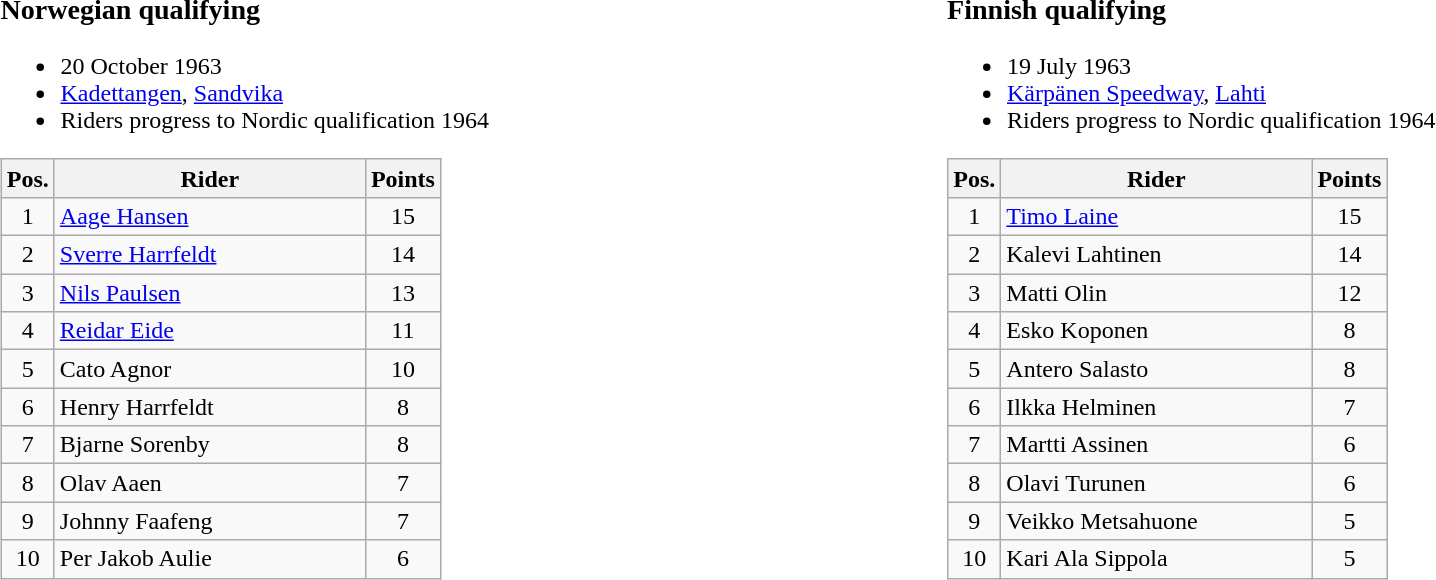<table width=100%>
<tr>
<td width=50% valign=top><br><h3>Norwegian qualifying</h3><ul><li>20 October 1963</li><li> <a href='#'>Kadettangen</a>, <a href='#'>Sandvika</a></li><li>Riders progress to Nordic qualification 1964</li></ul><table class=wikitable>
<tr>
<th width=25px>Pos.</th>
<th width=200px>Rider</th>
<th width=40px>Points</th>
</tr>
<tr align=center >
<td>1</td>
<td align=left><a href='#'>Aage Hansen</a></td>
<td>15</td>
</tr>
<tr align=center >
<td>2</td>
<td align=left><a href='#'>Sverre Harrfeldt</a></td>
<td>14</td>
</tr>
<tr align=center >
<td>3</td>
<td align=left><a href='#'>Nils Paulsen</a></td>
<td>13</td>
</tr>
<tr align=center >
<td>4</td>
<td align=left><a href='#'>Reidar Eide</a></td>
<td>11</td>
</tr>
<tr align=center >
<td>5</td>
<td align=left>Cato Agnor</td>
<td>10</td>
</tr>
<tr align=center >
<td>6</td>
<td align=left>Henry Harrfeldt</td>
<td>8</td>
</tr>
<tr align=center>
<td>7</td>
<td align=left>Bjarne Sorenby</td>
<td>8</td>
</tr>
<tr align=center>
<td>8</td>
<td align=left>Olav Aaen</td>
<td>7</td>
</tr>
<tr align=center>
<td>9</td>
<td align=left>Johnny Faafeng</td>
<td>7</td>
</tr>
<tr align=center>
<td>10</td>
<td align=left>Per Jakob Aulie</td>
<td>6</td>
</tr>
</table>
</td>
<td width=50% valign=top><br><h3>Finnish qualifying</h3><ul><li>19 July 1963</li><li> <a href='#'>Kärpänen Speedway</a>, <a href='#'>Lahti</a></li><li>Riders progress to Nordic qualification 1964</li></ul><table class="wikitable" style="text-align:center;">
<tr>
<th width=25px>Pos.</th>
<th width=200px>Rider</th>
<th width=40px>Points</th>
</tr>
<tr>
<td>1</td>
<td align=left><a href='#'>Timo Laine</a></td>
<td>15</td>
</tr>
<tr>
<td>2</td>
<td align=left>Kalevi Lahtinen</td>
<td>14</td>
</tr>
<tr>
<td>3</td>
<td align=left>Matti Olin</td>
<td>12</td>
</tr>
<tr>
<td>4</td>
<td align=left>Esko Koponen</td>
<td>8</td>
</tr>
<tr>
<td>5</td>
<td align=left>Antero Salasto</td>
<td>8</td>
</tr>
<tr>
<td>6</td>
<td align=left>Ilkka Helminen</td>
<td>7</td>
</tr>
<tr>
<td>7</td>
<td align=left>Martti Assinen</td>
<td>6</td>
</tr>
<tr>
<td>8</td>
<td align=left>Olavi Turunen</td>
<td>6</td>
</tr>
<tr>
<td>9</td>
<td align=left>Veikko Metsahuone</td>
<td>5</td>
</tr>
<tr>
<td>10</td>
<td align=left>Kari Ala Sippola</td>
<td>5</td>
</tr>
</table>
</td>
</tr>
</table>
